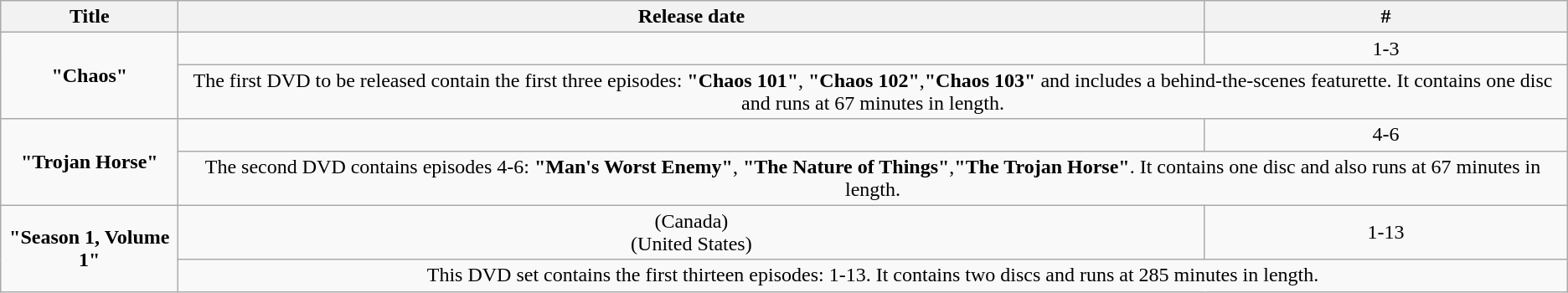<table class="wikitable" style="text-align:center;">
<tr>
<th>Title</th>
<th>Release date</th>
<th>#</th>
</tr>
<tr>
<td rowspan="2"><strong>"Chaos"</strong></td>
<td></td>
<td style="text-align:center;">1-3</td>
</tr>
<tr>
<td colspan="4">The first DVD to be released contain the first three episodes: <strong>"Chaos 101"</strong>, <strong>"Chaos 102"</strong>,<strong>"Chaos 103"</strong> and includes a behind-the-scenes featurette. It contains one disc and runs at 67 minutes in length.</td>
</tr>
<tr>
<td rowspan="2"><strong>"Trojan Horse"</strong></td>
<td></td>
<td style="text-align:center;">4-6</td>
</tr>
<tr>
<td colspan="4">The second DVD contains episodes 4-6: <strong>"Man's Worst Enemy"</strong>, <strong>"The Nature of Things"</strong>,<strong>"The Trojan Horse"</strong>. It contains one disc and also runs at 67 minutes in length.</td>
</tr>
<tr>
<td rowspan="2"><strong>"Season 1, Volume 1"</strong></td>
<td> (Canada)<br> (United States)</td>
<td style="text-align:center;">1-13</td>
</tr>
<tr>
<td colspan="4">This DVD set contains the first thirteen episodes: 1-13. It contains two discs and runs at 285 minutes in length.</td>
</tr>
</table>
